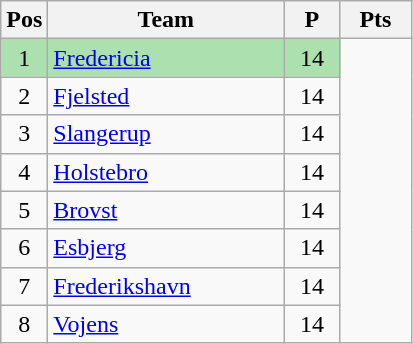<table class="wikitable" style="font-size: 100%">
<tr>
<th width=20>Pos</th>
<th width=150>Team</th>
<th width=30>P</th>
<th width=40>Pts</th>
</tr>
<tr align=center style="background:#ACE1AF;">
<td>1</td>
<td align="left"><a href='#'>Fredericia</a></td>
<td>14</td>
</tr>
<tr align=center>
<td>2</td>
<td align="left"><a href='#'>Fjelsted</a></td>
<td>14</td>
</tr>
<tr align=center>
<td>3</td>
<td align="left"><a href='#'>Slangerup</a></td>
<td>14</td>
</tr>
<tr align=center>
<td>4</td>
<td align="left"><a href='#'>Holstebro</a></td>
<td>14</td>
</tr>
<tr align=center>
<td>5</td>
<td align="left"><a href='#'>Brovst</a></td>
<td>14</td>
</tr>
<tr align=center>
<td>6</td>
<td align="left"><a href='#'>Esbjerg</a></td>
<td>14</td>
</tr>
<tr align=center>
<td>7</td>
<td align="left"><a href='#'>Frederikshavn</a></td>
<td>14</td>
</tr>
<tr align=center>
<td>8</td>
<td align="left"><a href='#'>Vojens</a></td>
<td>14</td>
</tr>
</table>
